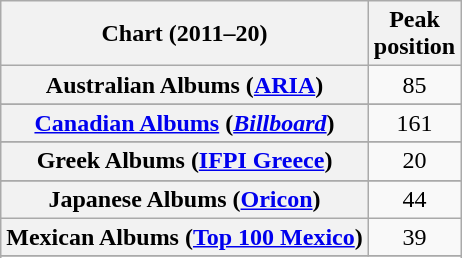<table class="wikitable sortable plainrowheaders" style="text-align:center">
<tr>
<th scope="col">Chart (2011–20)</th>
<th scope="col">Peak<br>position</th>
</tr>
<tr>
<th scope="row">Australian Albums (<a href='#'>ARIA</a>)</th>
<td>85</td>
</tr>
<tr>
</tr>
<tr>
</tr>
<tr>
<th scope="row"><a href='#'>Canadian Albums</a> (<em><a href='#'>Billboard</a></em>)</th>
<td>161</td>
</tr>
<tr>
</tr>
<tr>
<th scope="row">Greek Albums (<a href='#'>IFPI Greece</a>)</th>
<td>20</td>
</tr>
<tr>
</tr>
<tr>
</tr>
<tr>
<th scope="row">Japanese Albums (<a href='#'>Oricon</a>)</th>
<td style="text-align:center;">44</td>
</tr>
<tr>
<th scope="row">Mexican Albums (<a href='#'>Top 100 Mexico</a>)</th>
<td style="text-align:center;">39</td>
</tr>
<tr>
</tr>
<tr>
</tr>
<tr>
</tr>
<tr>
</tr>
<tr>
</tr>
<tr>
</tr>
<tr>
</tr>
<tr>
</tr>
<tr>
</tr>
</table>
